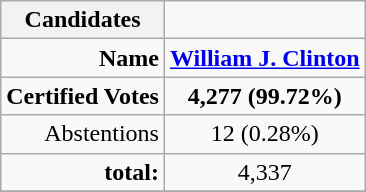<table border='1px' class="wikitable" style="text-align:center;">
<tr>
<th colspan=1><strong>Candidates</strong></th>
<td></td>
</tr>
<tr>
<td align=right><strong>Name</strong></td>
<td><strong><a href='#'>William J. Clinton</a></strong></td>
</tr>
<tr>
<td align=right><strong>Certified Votes</strong></td>
<td><strong>4,277 (99.72%)</strong></td>
</tr>
<tr>
<td align=right>Abstentions</td>
<td>12 (0.28%)</td>
</tr>
<tr>
<td align=right><strong>total:</strong></td>
<td>4,337</td>
</tr>
<tr>
</tr>
</table>
